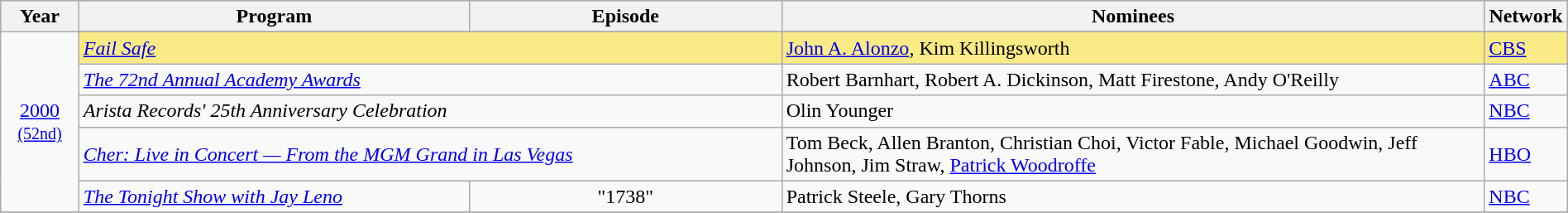<table class="wikitable" style="width:100%">
<tr bgcolor="#bebebe">
<th width="5%">Year</th>
<th width="25%">Program</th>
<th width="20%">Episode</th>
<th width="45%">Nominees</th>
<th width="5%">Network</th>
</tr>
<tr>
<td rowspan=6 style="text-align:center"><a href='#'>2000</a><br><small><a href='#'>(52nd)</a></small><br></td>
</tr>
<tr style="background:#FAEB86">
<td colspan=2><em><a href='#'>Fail Safe</a></em></td>
<td><a href='#'>John A. Alonzo</a>, Kim Killingsworth</td>
<td><a href='#'>CBS</a></td>
</tr>
<tr>
<td colspan=2><em><a href='#'>The 72nd Annual Academy Awards</a></em></td>
<td>Robert Barnhart, Robert A. Dickinson, Matt Firestone, Andy O'Reilly</td>
<td><a href='#'>ABC</a></td>
</tr>
<tr>
<td colspan=2><em>Arista Records' 25th Anniversary Celebration</em></td>
<td>Olin Younger</td>
<td><a href='#'>NBC</a></td>
</tr>
<tr>
<td colspan=2><em><a href='#'>Cher: Live in Concert — From the MGM Grand in Las Vegas</a></em></td>
<td>Tom Beck, Allen Branton, Christian Choi, Victor Fable, Michael Goodwin, Jeff Johnson, Jim Straw, <a href='#'>Patrick Woodroffe</a></td>
<td><a href='#'>HBO</a></td>
</tr>
<tr>
<td><em><a href='#'>The Tonight Show with Jay Leno</a></em></td>
<td align=center>"1738"</td>
<td>Patrick Steele, Gary Thorns</td>
<td><a href='#'>NBC</a></td>
</tr>
<tr>
</tr>
</table>
